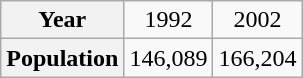<table class = "wikitable" style="text-align:center;">
<tr>
<th>Year</th>
<td>1992</td>
<td>2002</td>
</tr>
<tr>
<th>Population</th>
<td>146,089</td>
<td>166,204</td>
</tr>
</table>
